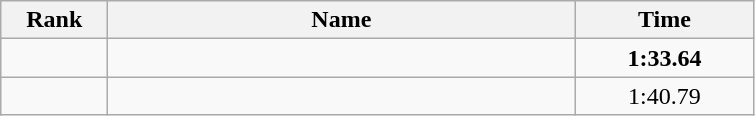<table class="wikitable" style="text-align:center;">
<tr>
<th style="width:4em">Rank</th>
<th style="width:19em">Name</th>
<th style="width:7em">Time</th>
</tr>
<tr>
<td></td>
<td align=left><strong></strong></td>
<td><strong>1:33.64</strong></td>
</tr>
<tr>
<td></td>
<td align=left></td>
<td>1:40.79</td>
</tr>
</table>
